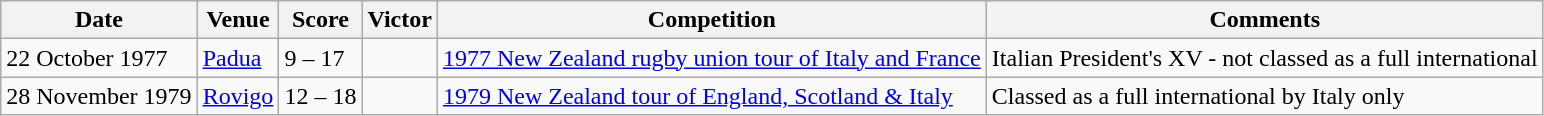<table class="wikitable">
<tr>
<th>Date</th>
<th>Venue</th>
<th>Score</th>
<th>Victor</th>
<th>Competition</th>
<th>Comments</th>
</tr>
<tr>
<td>22 October 1977</td>
<td><a href='#'>Padua</a></td>
<td>9 – 17</td>
<td></td>
<td><a href='#'>1977 New Zealand rugby union tour of Italy and France</a></td>
<td>Italian President's XV - not classed as a full international</td>
</tr>
<tr>
<td>28 November 1979</td>
<td><a href='#'>Rovigo</a></td>
<td>12 – 18</td>
<td></td>
<td><a href='#'>1979 New Zealand tour of England, Scotland & Italy</a></td>
<td>Classed as a full international by Italy only</td>
</tr>
</table>
